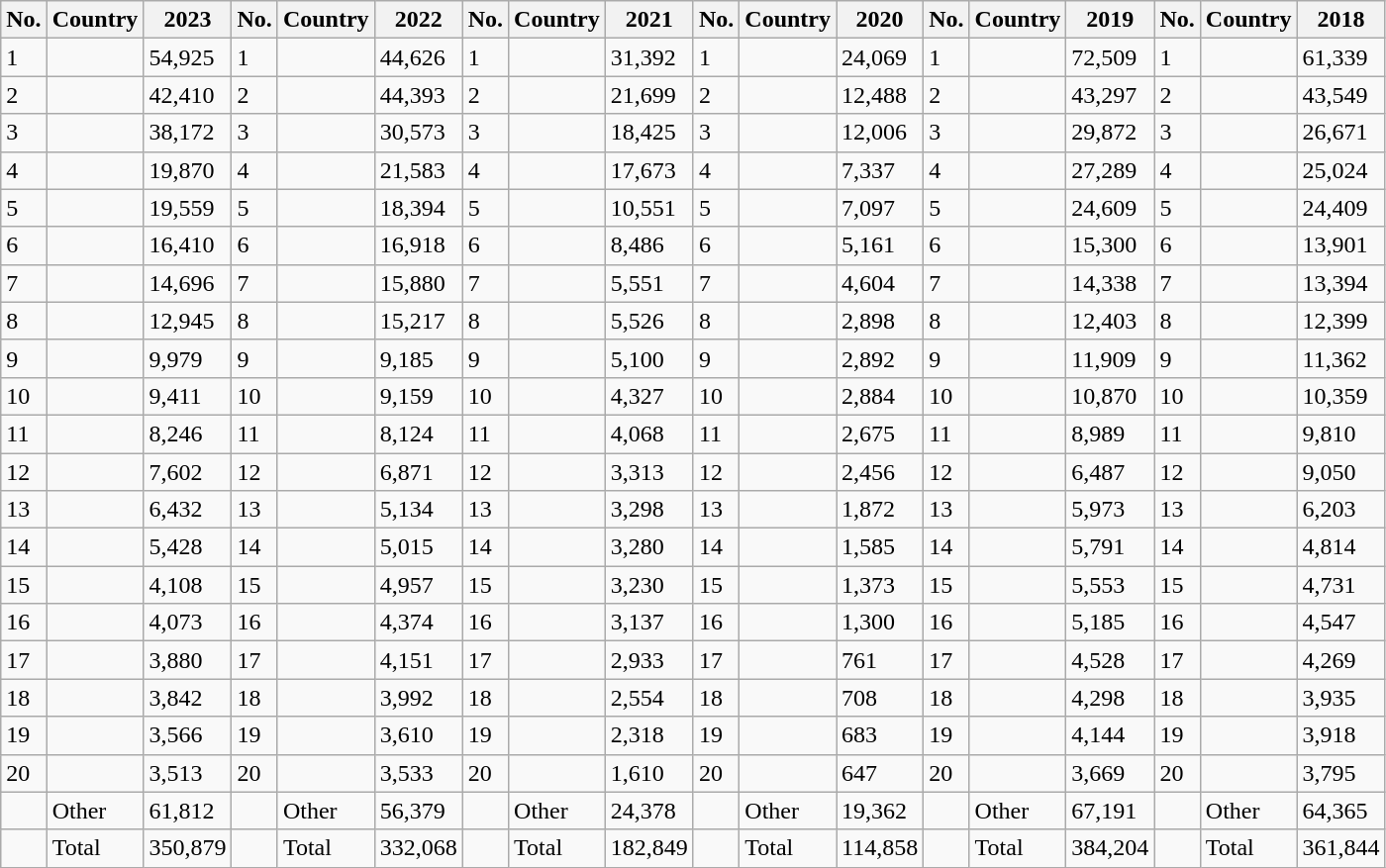<table class="wikitable mw-collapsible">
<tr>
<th>No.</th>
<th>Country</th>
<th>2023</th>
<th>No.</th>
<th>Country</th>
<th>2022</th>
<th>No.</th>
<th>Country</th>
<th>2021</th>
<th>No.</th>
<th>Country</th>
<th>2020</th>
<th>No.</th>
<th>Country</th>
<th>2019</th>
<th>No.</th>
<th>Country</th>
<th>2018</th>
</tr>
<tr>
<td>1</td>
<td></td>
<td>54,925</td>
<td>1</td>
<td></td>
<td>44,626</td>
<td>1</td>
<td></td>
<td>31,392</td>
<td>1</td>
<td></td>
<td>24,069</td>
<td>1</td>
<td></td>
<td>72,509</td>
<td>1</td>
<td></td>
<td>61,339</td>
</tr>
<tr>
<td>2</td>
<td></td>
<td>42,410</td>
<td>2</td>
<td></td>
<td>44,393</td>
<td>2</td>
<td></td>
<td>21,699</td>
<td>2</td>
<td></td>
<td>12,488</td>
<td>2</td>
<td></td>
<td>43,297</td>
<td>2</td>
<td></td>
<td>43,549</td>
</tr>
<tr>
<td>3</td>
<td></td>
<td>38,172</td>
<td>3</td>
<td></td>
<td>30,573</td>
<td>3</td>
<td></td>
<td>18,425</td>
<td>3</td>
<td></td>
<td>12,006</td>
<td>3</td>
<td></td>
<td>29,872</td>
<td>3</td>
<td></td>
<td>26,671</td>
</tr>
<tr>
<td>4</td>
<td></td>
<td>19,870</td>
<td>4</td>
<td></td>
<td>21,583</td>
<td>4</td>
<td></td>
<td>17,673</td>
<td>4</td>
<td></td>
<td>7,337</td>
<td>4</td>
<td></td>
<td>27,289</td>
<td>4</td>
<td></td>
<td>25,024</td>
</tr>
<tr>
<td>5</td>
<td></td>
<td>19,559</td>
<td>5</td>
<td></td>
<td>18,394</td>
<td>5</td>
<td></td>
<td>10,551</td>
<td>5</td>
<td></td>
<td>7,097</td>
<td>5</td>
<td></td>
<td>24,609</td>
<td>5</td>
<td></td>
<td>24,409</td>
</tr>
<tr>
<td>6</td>
<td></td>
<td>16,410</td>
<td>6</td>
<td></td>
<td>16,918</td>
<td>6</td>
<td></td>
<td>8,486</td>
<td>6</td>
<td></td>
<td>5,161</td>
<td>6</td>
<td></td>
<td>15,300</td>
<td>6</td>
<td></td>
<td>13,901</td>
</tr>
<tr>
<td>7</td>
<td></td>
<td>14,696</td>
<td>7</td>
<td></td>
<td>15,880</td>
<td>7</td>
<td></td>
<td>5,551</td>
<td>7</td>
<td></td>
<td>4,604</td>
<td>7</td>
<td></td>
<td>14,338</td>
<td>7</td>
<td></td>
<td>13,394</td>
</tr>
<tr>
<td>8</td>
<td></td>
<td>12,945</td>
<td>8</td>
<td></td>
<td>15,217</td>
<td>8</td>
<td></td>
<td>5,526</td>
<td>8</td>
<td></td>
<td>2,898</td>
<td>8</td>
<td></td>
<td>12,403</td>
<td>8</td>
<td></td>
<td>12,399</td>
</tr>
<tr>
<td>9</td>
<td></td>
<td>9,979</td>
<td>9</td>
<td></td>
<td>9,185</td>
<td>9</td>
<td></td>
<td>5,100</td>
<td>9</td>
<td></td>
<td>2,892</td>
<td>9</td>
<td></td>
<td>11,909</td>
<td>9</td>
<td></td>
<td>11,362</td>
</tr>
<tr>
<td>10</td>
<td></td>
<td>9,411</td>
<td>10</td>
<td></td>
<td>9,159</td>
<td>10</td>
<td></td>
<td>4,327</td>
<td>10</td>
<td></td>
<td>2,884</td>
<td>10</td>
<td></td>
<td>10,870</td>
<td>10</td>
<td></td>
<td>10,359</td>
</tr>
<tr>
<td>11</td>
<td></td>
<td>8,246</td>
<td>11</td>
<td></td>
<td>8,124</td>
<td>11</td>
<td></td>
<td>4,068</td>
<td>11</td>
<td></td>
<td>2,675</td>
<td>11</td>
<td></td>
<td>8,989</td>
<td>11</td>
<td></td>
<td>9,810</td>
</tr>
<tr>
<td>12</td>
<td></td>
<td>7,602</td>
<td>12</td>
<td></td>
<td>6,871</td>
<td>12</td>
<td></td>
<td>3,313</td>
<td>12</td>
<td></td>
<td>2,456</td>
<td>12</td>
<td></td>
<td>6,487</td>
<td>12</td>
<td></td>
<td>9,050</td>
</tr>
<tr>
<td>13</td>
<td></td>
<td>6,432</td>
<td>13</td>
<td></td>
<td>5,134</td>
<td>13</td>
<td></td>
<td>3,298</td>
<td>13</td>
<td></td>
<td>1,872</td>
<td>13</td>
<td></td>
<td>5,973</td>
<td>13</td>
<td></td>
<td>6,203</td>
</tr>
<tr>
<td>14</td>
<td></td>
<td>5,428</td>
<td>14</td>
<td></td>
<td>5,015</td>
<td>14</td>
<td></td>
<td>3,280</td>
<td>14</td>
<td></td>
<td>1,585</td>
<td>14</td>
<td></td>
<td>5,791</td>
<td>14</td>
<td></td>
<td>4,814</td>
</tr>
<tr>
<td>15</td>
<td></td>
<td>4,108</td>
<td>15</td>
<td></td>
<td>4,957</td>
<td>15</td>
<td></td>
<td>3,230</td>
<td>15</td>
<td></td>
<td>1,373</td>
<td>15</td>
<td></td>
<td>5,553</td>
<td>15</td>
<td></td>
<td>4,731</td>
</tr>
<tr>
<td>16</td>
<td></td>
<td>4,073</td>
<td>16</td>
<td></td>
<td>4,374</td>
<td>16</td>
<td></td>
<td>3,137</td>
<td>16</td>
<td></td>
<td>1,300</td>
<td>16</td>
<td></td>
<td>5,185</td>
<td>16</td>
<td></td>
<td>4,547</td>
</tr>
<tr>
<td>17</td>
<td></td>
<td>3,880</td>
<td>17</td>
<td></td>
<td>4,151</td>
<td>17</td>
<td></td>
<td>2,933</td>
<td>17</td>
<td></td>
<td>761</td>
<td>17</td>
<td></td>
<td>4,528</td>
<td>17</td>
<td></td>
<td>4,269</td>
</tr>
<tr>
<td>18</td>
<td></td>
<td>3,842</td>
<td>18</td>
<td></td>
<td>3,992</td>
<td>18</td>
<td></td>
<td>2,554</td>
<td>18</td>
<td></td>
<td>708</td>
<td>18</td>
<td></td>
<td>4,298</td>
<td>18</td>
<td></td>
<td>3,935</td>
</tr>
<tr>
<td>19</td>
<td></td>
<td>3,566</td>
<td>19</td>
<td></td>
<td>3,610</td>
<td>19</td>
<td></td>
<td>2,318</td>
<td>19</td>
<td></td>
<td>683</td>
<td>19</td>
<td></td>
<td>4,144</td>
<td>19</td>
<td></td>
<td>3,918</td>
</tr>
<tr>
<td>20</td>
<td></td>
<td>3,513</td>
<td>20</td>
<td></td>
<td>3,533</td>
<td>20</td>
<td></td>
<td>1,610</td>
<td>20</td>
<td></td>
<td>647</td>
<td>20</td>
<td></td>
<td>3,669</td>
<td>20</td>
<td></td>
<td>3,795</td>
</tr>
<tr>
<td></td>
<td>Other</td>
<td>61,812</td>
<td></td>
<td>Other</td>
<td>56,379</td>
<td></td>
<td>Other</td>
<td>24,378</td>
<td></td>
<td>Other</td>
<td>19,362</td>
<td></td>
<td>Other</td>
<td>67,191</td>
<td></td>
<td>Other</td>
<td>64,365</td>
</tr>
<tr>
<td></td>
<td>Total</td>
<td>350,879</td>
<td></td>
<td>Total</td>
<td>332,068</td>
<td></td>
<td>Total</td>
<td>182,849</td>
<td></td>
<td>Total</td>
<td>114,858</td>
<td></td>
<td>Total</td>
<td>384,204</td>
<td></td>
<td>Total</td>
<td>361,844</td>
</tr>
</table>
